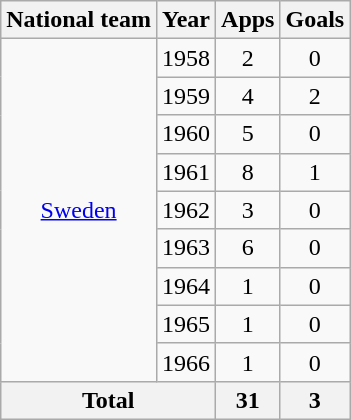<table class="wikitable" style="text-align:center">
<tr>
<th>National team</th>
<th>Year</th>
<th>Apps</th>
<th>Goals</th>
</tr>
<tr>
<td rowspan="9"><a href='#'>Sweden</a></td>
<td>1958</td>
<td>2</td>
<td>0</td>
</tr>
<tr>
<td>1959</td>
<td>4</td>
<td>2</td>
</tr>
<tr>
<td>1960</td>
<td>5</td>
<td>0</td>
</tr>
<tr>
<td>1961</td>
<td>8</td>
<td>1</td>
</tr>
<tr>
<td>1962</td>
<td>3</td>
<td>0</td>
</tr>
<tr>
<td>1963</td>
<td>6</td>
<td>0</td>
</tr>
<tr>
<td>1964</td>
<td>1</td>
<td>0</td>
</tr>
<tr>
<td>1965</td>
<td>1</td>
<td>0</td>
</tr>
<tr>
<td>1966</td>
<td>1</td>
<td>0</td>
</tr>
<tr>
<th colspan="2">Total</th>
<th>31</th>
<th>3</th>
</tr>
</table>
